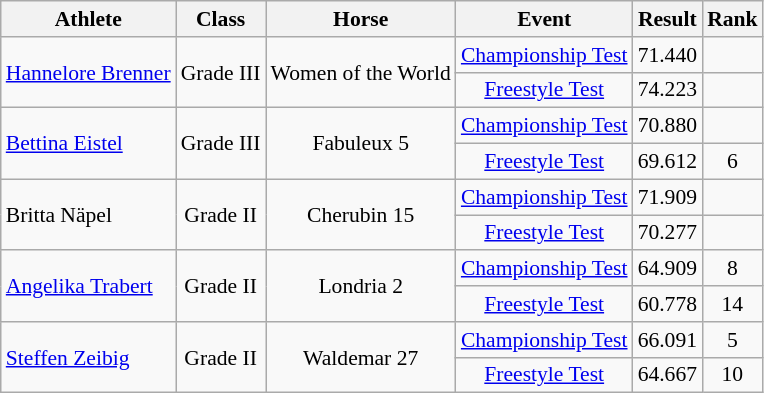<table class=wikitable style="font-size:90%">
<tr>
<th>Athlete</th>
<th>Class</th>
<th>Horse</th>
<th>Event</th>
<th>Result</th>
<th>Rank</th>
</tr>
<tr>
<td rowspan="2"><a href='#'>Hannelore Brenner</a></td>
<td rowspan="2" style="text-align:center;">Grade III</td>
<td rowspan="2" style="text-align:center;">Women of the World</td>
<td style="text-align:center;"><a href='#'>Championship Test</a></td>
<td style="text-align:center;">71.440</td>
<td style="text-align:center;"></td>
</tr>
<tr>
<td style="text-align:center;"><a href='#'>Freestyle Test</a></td>
<td style="text-align:center;">74.223</td>
<td style="text-align:center;"></td>
</tr>
<tr>
<td rowspan="2"><a href='#'>Bettina Eistel</a></td>
<td rowspan="2" style="text-align:center;">Grade III</td>
<td rowspan="2" style="text-align:center;">Fabuleux 5</td>
<td style="text-align:center;"><a href='#'>Championship Test</a></td>
<td style="text-align:center;">70.880</td>
<td style="text-align:center;"></td>
</tr>
<tr>
<td style="text-align:center;"><a href='#'>Freestyle Test</a></td>
<td style="text-align:center;">69.612</td>
<td style="text-align:center;">6</td>
</tr>
<tr>
<td rowspan="2">Britta Näpel</td>
<td rowspan="2" style="text-align:center;">Grade II</td>
<td rowspan="2" style="text-align:center;">Cherubin 15</td>
<td style="text-align:center;"><a href='#'>Championship Test</a></td>
<td style="text-align:center;">71.909</td>
<td style="text-align:center;"></td>
</tr>
<tr>
<td style="text-align:center;"><a href='#'>Freestyle Test</a></td>
<td style="text-align:center;">70.277</td>
<td style="text-align:center;"></td>
</tr>
<tr>
<td rowspan="2"><a href='#'>Angelika Trabert</a></td>
<td rowspan="2" style="text-align:center;">Grade II</td>
<td rowspan="2" style="text-align:center;">Londria 2</td>
<td style="text-align:center;"><a href='#'>Championship Test</a></td>
<td style="text-align:center;">64.909</td>
<td style="text-align:center;">8</td>
</tr>
<tr>
<td style="text-align:center;"><a href='#'>Freestyle Test</a></td>
<td style="text-align:center;">60.778</td>
<td style="text-align:center;">14</td>
</tr>
<tr>
<td rowspan="2"><a href='#'>Steffen Zeibig</a></td>
<td rowspan="2" style="text-align:center;">Grade II</td>
<td rowspan="2" style="text-align:center;">Waldemar 27</td>
<td style="text-align:center;"><a href='#'>Championship Test</a></td>
<td style="text-align:center;">66.091</td>
<td style="text-align:center;">5</td>
</tr>
<tr>
<td style="text-align:center;"><a href='#'>Freestyle Test</a></td>
<td style="text-align:center;">64.667</td>
<td style="text-align:center;">10</td>
</tr>
</table>
